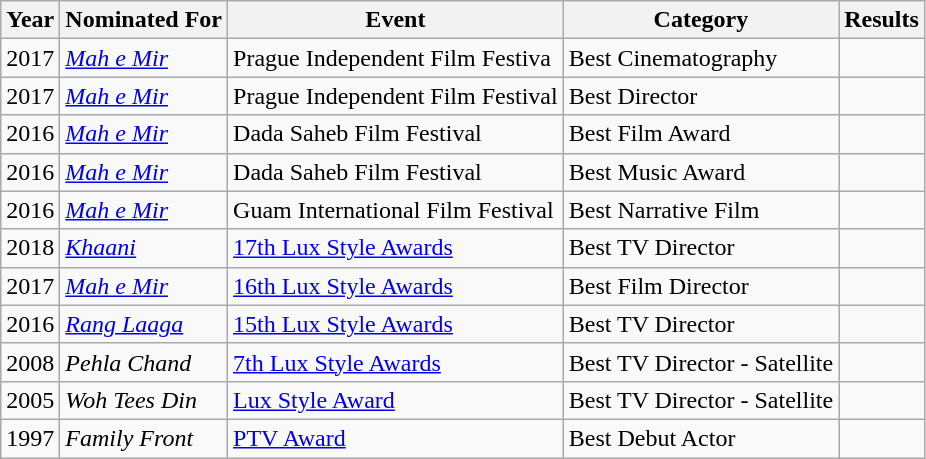<table class="wikitable sortable">
<tr>
<th>Year</th>
<th>Nominated For</th>
<th>Event</th>
<th>Category</th>
<th>Results</th>
</tr>
<tr>
<td>2017</td>
<td><em><a href='#'>Mah e Mir</a></em></td>
<td>Prague Independent Film Festiva</td>
<td>Best Cinematography</td>
<td></td>
</tr>
<tr>
<td>2017</td>
<td><em><a href='#'>Mah e Mir</a></em></td>
<td>Prague Independent Film Festival</td>
<td>Best Director</td>
<td></td>
</tr>
<tr>
<td>2016</td>
<td><em><a href='#'>Mah e Mir</a></em></td>
<td>Dada Saheb Film Festival</td>
<td>Best Film Award</td>
<td></td>
</tr>
<tr>
<td>2016</td>
<td><em><a href='#'>Mah e Mir</a></em></td>
<td>Dada Saheb Film Festival</td>
<td>Best Music Award</td>
<td></td>
</tr>
<tr>
<td>2016</td>
<td><em><a href='#'>Mah e Mir</a></em></td>
<td>Guam International Film Festival</td>
<td>Best Narrative Film</td>
<td></td>
</tr>
<tr>
<td>2018</td>
<td><em><a href='#'>Khaani</a></em></td>
<td><a href='#'>17th Lux Style Awards</a></td>
<td>Best TV Director</td>
<td></td>
</tr>
<tr>
<td>2017</td>
<td><em><a href='#'>Mah e Mir</a></em></td>
<td><a href='#'>16th Lux Style Awards</a></td>
<td>Best Film Director</td>
<td></td>
</tr>
<tr>
<td>2016</td>
<td><em><a href='#'>Rang Laaga</a></em></td>
<td><a href='#'>15th Lux Style Awards</a></td>
<td>Best TV Director</td>
<td></td>
</tr>
<tr>
<td>2008</td>
<td><em>Pehla Chand</em></td>
<td><a href='#'>7th Lux Style Awards</a></td>
<td>Best TV Director - Satellite</td>
<td></td>
</tr>
<tr>
<td>2005</td>
<td><em>Woh Tees Din</em></td>
<td><a href='#'>Lux Style Award</a></td>
<td>Best TV Director - Satellite</td>
<td></td>
</tr>
<tr>
<td>1997</td>
<td><em>Family Front</em></td>
<td><a href='#'>PTV Award</a></td>
<td>Best Debut Actor</td>
<td></td>
</tr>
</table>
